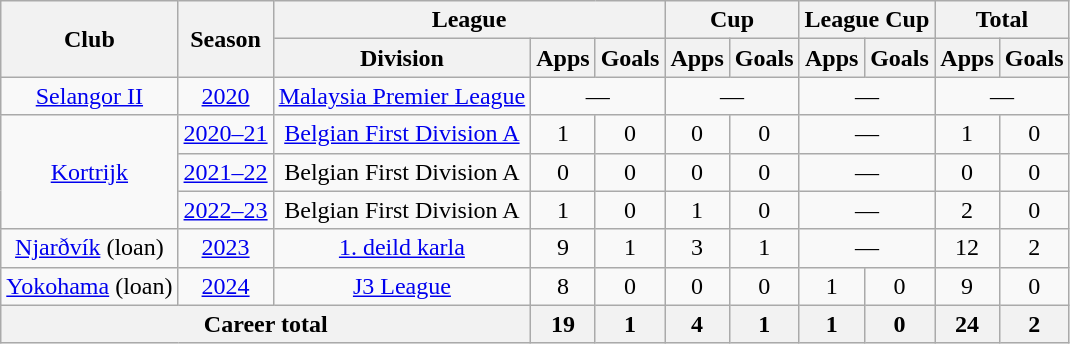<table class="wikitable" style="text-align: center">
<tr>
<th rowspan="2">Club</th>
<th rowspan="2">Season</th>
<th colspan="3">League</th>
<th colspan="2">Cup</th>
<th colspan="2">League Cup</th>
<th colspan="2">Total</th>
</tr>
<tr>
<th>Division</th>
<th>Apps</th>
<th>Goals</th>
<th>Apps</th>
<th>Goals</th>
<th>Apps</th>
<th>Goals</th>
<th>Apps</th>
<th>Goals</th>
</tr>
<tr>
<td><a href='#'>Selangor II</a></td>
<td><a href='#'>2020</a></td>
<td><a href='#'>Malaysia Premier League</a></td>
<td colspan=2>—</td>
<td colspan=2>—</td>
<td colspan=2>—</td>
<td colspan=2>—</td>
</tr>
<tr>
<td rowspan="3"><a href='#'>Kortrijk</a></td>
<td><a href='#'>2020–21</a></td>
<td><a href='#'>Belgian First Division A</a></td>
<td>1</td>
<td>0</td>
<td>0</td>
<td>0</td>
<td colspan=2>—</td>
<td>1</td>
<td>0</td>
</tr>
<tr>
<td><a href='#'>2021–22</a></td>
<td>Belgian First Division A</td>
<td>0</td>
<td>0</td>
<td>0</td>
<td>0</td>
<td colspan=2>—</td>
<td>0</td>
<td>0</td>
</tr>
<tr>
<td><a href='#'>2022–23</a></td>
<td>Belgian First Division A</td>
<td>1</td>
<td>0</td>
<td>1</td>
<td>0</td>
<td colspan=2>—</td>
<td>2</td>
<td>0</td>
</tr>
<tr>
<td><a href='#'>Njarðvík</a> (loan)</td>
<td><a href='#'>2023</a></td>
<td><a href='#'>1. deild karla</a></td>
<td>9</td>
<td>1</td>
<td>3</td>
<td>1</td>
<td colspan=2>—</td>
<td>12</td>
<td>2</td>
</tr>
<tr>
<td><a href='#'>Yokohama</a> (loan)</td>
<td><a href='#'>2024</a></td>
<td><a href='#'>J3 League</a></td>
<td>8</td>
<td>0</td>
<td>0</td>
<td>0</td>
<td>1</td>
<td>0</td>
<td>9</td>
<td>0</td>
</tr>
<tr>
<th colspan="3">Career total</th>
<th>19</th>
<th>1</th>
<th>4</th>
<th>1</th>
<th>1</th>
<th>0</th>
<th>24</th>
<th>2</th>
</tr>
</table>
